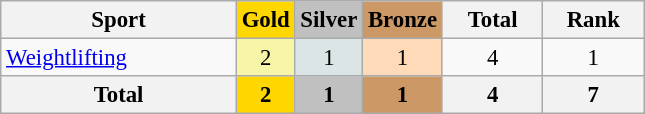<table class="wikitable sortable" style="text-align:center; font-size:95%">
<tr>
<th width=150>Sport</th>
<th style="background-color:gold; width=60;"><strong>Gold</strong></th>
<th style="background-color:silver; width=60;"><strong>Silver</strong></th>
<th style="background-color:#cc9966; width=60;"><strong>Bronze</strong></th>
<th width=60>Total</th>
<th width=60>Rank</th>
</tr>
<tr>
<td align=left> <a href='#'>Weightlifting</a></td>
<td bgcolor=#f7f6a8>2</td>
<td bgcolor=#dce5e5>1</td>
<td bgcolor=#ffdab9>1</td>
<td>4</td>
<td>1</td>
</tr>
<tr>
<th>Total</th>
<th style="background-color:gold; width=60;">2</th>
<th style="background-color:silver; width=60;">1</th>
<th style="background-color:#cc9966; width=60;">1</th>
<th>4</th>
<th>7</th>
</tr>
</table>
